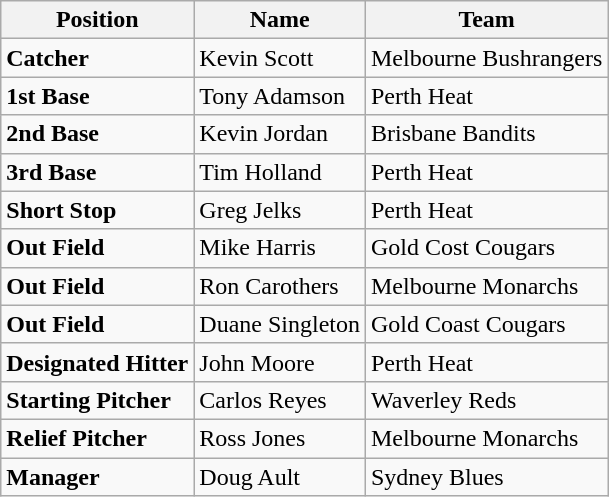<table class="wikitable">
<tr>
<th>Position</th>
<th>Name</th>
<th>Team</th>
</tr>
<tr>
<td><strong>Catcher</strong></td>
<td>Kevin Scott</td>
<td>Melbourne Bushrangers</td>
</tr>
<tr>
<td><strong>1st Base</strong></td>
<td>Tony Adamson</td>
<td>Perth Heat</td>
</tr>
<tr>
<td><strong>2nd Base</strong></td>
<td>Kevin Jordan</td>
<td>Brisbane Bandits</td>
</tr>
<tr>
<td><strong>3rd Base</strong></td>
<td>Tim Holland</td>
<td>Perth Heat</td>
</tr>
<tr>
<td><strong>Short Stop</strong></td>
<td>Greg Jelks</td>
<td>Perth Heat</td>
</tr>
<tr>
<td><strong>Out Field</strong></td>
<td>Mike Harris</td>
<td>Gold Cost Cougars</td>
</tr>
<tr>
<td><strong>Out Field</strong></td>
<td>Ron Carothers</td>
<td>Melbourne Monarchs</td>
</tr>
<tr>
<td><strong>Out Field</strong></td>
<td>Duane Singleton</td>
<td>Gold Coast Cougars</td>
</tr>
<tr>
<td><strong>Designated Hitter</strong></td>
<td>John Moore</td>
<td>Perth Heat</td>
</tr>
<tr>
<td><strong>Starting Pitcher</strong></td>
<td>Carlos Reyes</td>
<td>Waverley Reds</td>
</tr>
<tr>
<td><strong>Relief Pitcher</strong></td>
<td>Ross Jones</td>
<td>Melbourne Monarchs</td>
</tr>
<tr>
<td><strong>Manager</strong></td>
<td>Doug Ault</td>
<td>Sydney Blues</td>
</tr>
</table>
